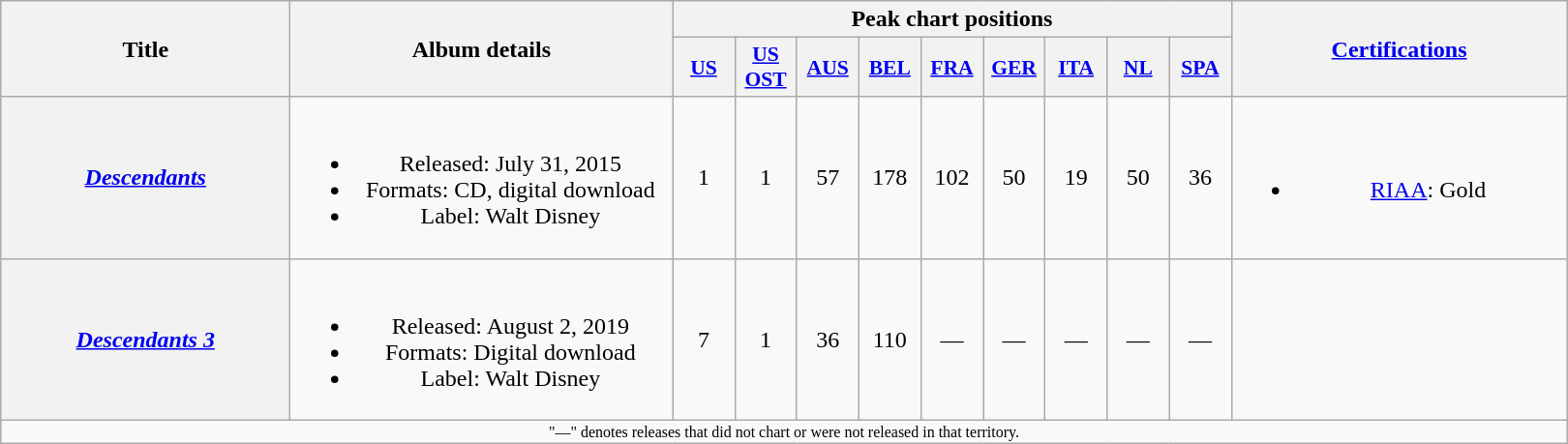<table class="wikitable plainrowheaders" style="text-align:center;">
<tr>
<th scope="col" rowspan="2" style="width:12em;">Title</th>
<th scope="col" rowspan="2" style="width:16em;">Album details</th>
<th scope="col" colspan="9">Peak chart positions</th>
<th scope="col" rowspan="2" style="width:14em;"><a href='#'>Certifications</a></th>
</tr>
<tr>
<th scope="col" style="width:2.5em;font-size:90%;"><a href='#'>US</a><br></th>
<th scope="col" style="width:2.5em;font-size:90%;"><a href='#'>US<br>OST</a><br></th>
<th scope="col" style="width:2.5em;font-size:90%;"><a href='#'>AUS</a><br></th>
<th scope="col" style="width:2.5em;font-size:90%;"><a href='#'>BEL</a><br></th>
<th scope="col" style="width:2.5em;font-size:90%;"><a href='#'>FRA</a><br></th>
<th scope="col" style="width:2.5em;font-size:90%;"><a href='#'>GER</a><br></th>
<th scope="col" style="width:2.5em;font-size:90%;"><a href='#'>ITA</a><br></th>
<th scope="col" style="width:2.5em;font-size:90%;"><a href='#'>NL</a><br></th>
<th scope="col" style="width:2.5em;font-size:90%;"><a href='#'>SPA</a><br></th>
</tr>
<tr>
<th scope="row"><em><a href='#'>Descendants</a></em></th>
<td><br><ul><li>Released: July 31, 2015</li><li>Formats: CD, digital download</li><li>Label: Walt Disney</li></ul></td>
<td>1</td>
<td>1</td>
<td>57</td>
<td>178</td>
<td>102</td>
<td>50</td>
<td>19</td>
<td>50</td>
<td>36</td>
<td><br><ul><li><a href='#'>RIAA</a>: Gold</li></ul></td>
</tr>
<tr>
<th scope="row"><em><a href='#'>Descendants 3</a></em></th>
<td><br><ul><li>Released: August 2, 2019</li><li>Formats: Digital download</li><li>Label: Walt Disney</li></ul></td>
<td>7</td>
<td>1</td>
<td>36</td>
<td>110</td>
<td>—</td>
<td>—</td>
<td>—</td>
<td>—</td>
<td>—</td>
<td></td>
</tr>
<tr>
<td align="center" colspan="15" style="font-size:8pt">"—" denotes releases that did not chart or were not released in that territory.</td>
</tr>
</table>
